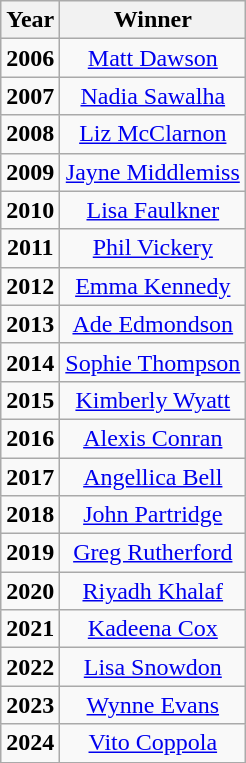<table class="wikitable" style="text-align:center;">
<tr>
<th>Year</th>
<th>Winner</th>
</tr>
<tr>
<td><strong>2006</strong></td>
<td><a href='#'>Matt Dawson</a></td>
</tr>
<tr>
<td><strong>2007</strong></td>
<td><a href='#'>Nadia Sawalha</a></td>
</tr>
<tr>
<td><strong>2008</strong></td>
<td><a href='#'>Liz McClarnon</a></td>
</tr>
<tr>
<td><strong>2009</strong></td>
<td><a href='#'>Jayne Middlemiss</a></td>
</tr>
<tr>
<td><strong>2010</strong></td>
<td><a href='#'>Lisa Faulkner</a></td>
</tr>
<tr>
<td><strong>2011</strong></td>
<td><a href='#'>Phil Vickery</a></td>
</tr>
<tr>
<td><strong>2012</strong></td>
<td><a href='#'>Emma Kennedy</a></td>
</tr>
<tr>
<td><strong>2013</strong></td>
<td><a href='#'>Ade Edmondson</a></td>
</tr>
<tr>
<td><strong>2014</strong></td>
<td><a href='#'>Sophie Thompson</a></td>
</tr>
<tr>
<td><strong>2015</strong></td>
<td><a href='#'>Kimberly Wyatt</a></td>
</tr>
<tr>
<td><strong>2016</strong></td>
<td><a href='#'>Alexis Conran</a></td>
</tr>
<tr>
<td><strong>2017</strong></td>
<td><a href='#'>Angellica Bell</a></td>
</tr>
<tr>
<td><strong>2018</strong></td>
<td><a href='#'>John Partridge</a></td>
</tr>
<tr>
<td><strong>2019</strong></td>
<td><a href='#'>Greg Rutherford</a></td>
</tr>
<tr>
<td><strong>2020</strong></td>
<td><a href='#'>Riyadh Khalaf</a></td>
</tr>
<tr>
<td><strong>2021</strong></td>
<td><a href='#'>Kadeena Cox</a></td>
</tr>
<tr>
<td><strong>2022</strong></td>
<td><a href='#'>Lisa Snowdon</a></td>
</tr>
<tr>
<td><strong>2023</strong></td>
<td><a href='#'>Wynne Evans</a></td>
</tr>
<tr>
<td><strong>2024</strong></td>
<td><a href='#'>Vito Coppola</a></td>
</tr>
</table>
